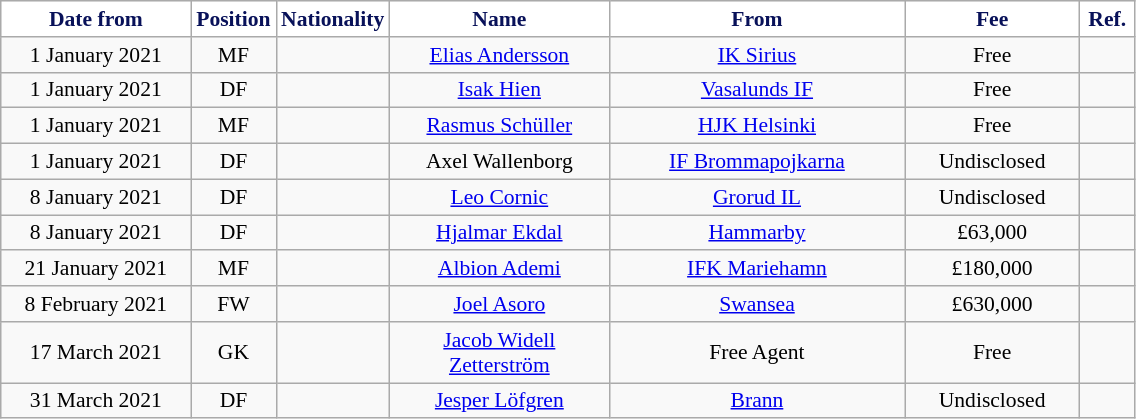<table class="wikitable" style="text-align:center; font-size:90%; ">
<tr>
<th style="background:#FFFFFF; color:#081159; width:120px;">Date from</th>
<th style="background:#FFFFFF; color:#081159; width:50px;">Position</th>
<th style="background:#FFFFFF; color:#081159; width:50px;">Nationality</th>
<th style="background:#FFFFFF; color:#081159; width:140px;">Name</th>
<th style="background:#FFFFFF; color:#081159; width:190px;">From</th>
<th style="background:#FFFFFF; color:#081159; width:110px;">Fee</th>
<th style="background:#FFFFFF; color:#081159; width:30px;">Ref.</th>
</tr>
<tr>
<td>1 January 2021</td>
<td>MF</td>
<td></td>
<td><a href='#'>Elias Andersson</a></td>
<td> <a href='#'>IK Sirius</a></td>
<td>Free</td>
<td></td>
</tr>
<tr>
<td>1 January 2021</td>
<td>DF</td>
<td></td>
<td><a href='#'>Isak Hien</a></td>
<td> <a href='#'>Vasalunds IF</a></td>
<td>Free</td>
<td></td>
</tr>
<tr>
<td>1 January 2021</td>
<td>MF</td>
<td></td>
<td><a href='#'>Rasmus Schüller</a></td>
<td> <a href='#'>HJK Helsinki</a></td>
<td>Free</td>
<td></td>
</tr>
<tr>
<td>1 January 2021</td>
<td>DF</td>
<td></td>
<td>Axel Wallenborg</td>
<td> <a href='#'>IF Brommapojkarna</a></td>
<td>Undisclosed</td>
<td></td>
</tr>
<tr>
<td>8 January 2021</td>
<td>DF</td>
<td></td>
<td><a href='#'>Leo Cornic</a></td>
<td> <a href='#'>Grorud IL</a></td>
<td>Undisclosed</td>
<td></td>
</tr>
<tr>
<td>8 January 2021</td>
<td>DF</td>
<td></td>
<td><a href='#'>Hjalmar Ekdal</a></td>
<td> <a href='#'>Hammarby</a></td>
<td>£63,000</td>
<td></td>
</tr>
<tr>
<td>21 January 2021</td>
<td>MF</td>
<td></td>
<td><a href='#'>Albion Ademi</a></td>
<td> <a href='#'>IFK Mariehamn</a></td>
<td>£180,000</td>
<td></td>
</tr>
<tr>
<td>8 February 2021</td>
<td>FW</td>
<td></td>
<td><a href='#'>Joel Asoro</a></td>
<td> <a href='#'>Swansea</a></td>
<td>£630,000</td>
<td></td>
</tr>
<tr>
<td>17 March 2021</td>
<td>GK</td>
<td></td>
<td><a href='#'>Jacob Widell Zetterström</a></td>
<td>Free Agent</td>
<td>Free</td>
<td></td>
</tr>
<tr>
<td>31 March 2021</td>
<td>DF</td>
<td></td>
<td><a href='#'>Jesper Löfgren</a></td>
<td> <a href='#'>Brann</a></td>
<td>Undisclosed</td>
<td></td>
</tr>
</table>
